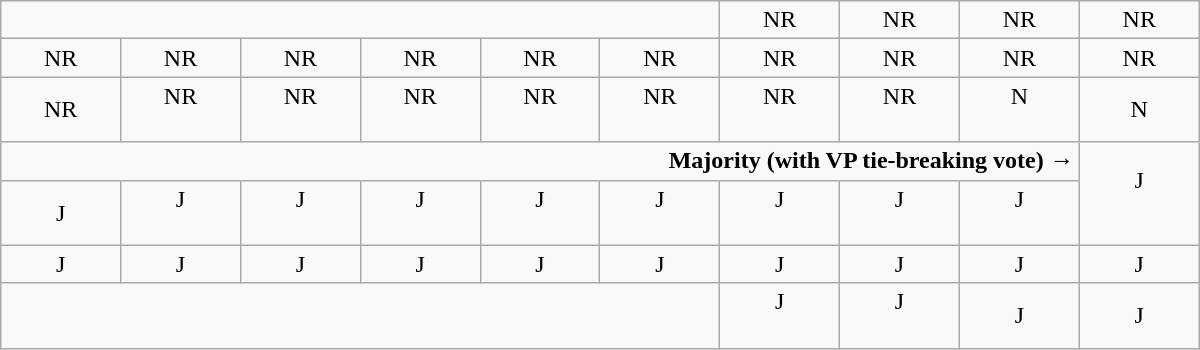<table class="wikitable" style="text-align:center" width=800px>
<tr>
<td colspan=6></td>
<td>NR</td>
<td>NR</td>
<td>NR</td>
<td>NR</td>
</tr>
<tr>
<td width=50px >NR</td>
<td width=50px >NR</td>
<td width=50px >NR</td>
<td width=50px >NR</td>
<td width=50px >NR</td>
<td width=50px >NR</td>
<td width=50px >NR</td>
<td width=50px >NR</td>
<td width=50px >NR</td>
<td width=50px >NR</td>
</tr>
<tr>
<td>NR</td>
<td>NR<br><br></td>
<td>NR<br><br></td>
<td>NR<br><br></td>
<td>NR<br><br></td>
<td>NR<br><br></td>
<td>NR<br><br></td>
<td>NR<br><br></td>
<td>N<br><br></td>
<td>N</td>
</tr>
<tr>
<td colspan=9 align=right><strong>Majority (with VP tie-breaking vote) →</strong></td>
<td rowspan=2 >J<br><br></td>
</tr>
<tr>
<td>J</td>
<td>J<br><br></td>
<td>J<br><br></td>
<td>J<br><br></td>
<td>J<br><br></td>
<td>J<br><br></td>
<td>J<br><br></td>
<td>J<br><br></td>
<td>J<br><br></td>
</tr>
<tr>
<td>J</td>
<td>J</td>
<td>J</td>
<td>J</td>
<td>J</td>
<td>J</td>
<td>J</td>
<td>J</td>
<td>J</td>
<td>J</td>
</tr>
<tr>
<td colspan=6></td>
<td>J<br><br></td>
<td>J<br><br></td>
<td>J</td>
<td>J</td>
</tr>
</table>
